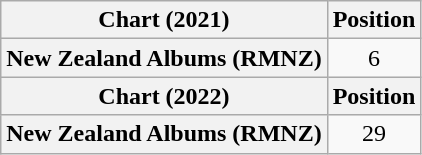<table class="wikitable plainrowheaders" style="text-align:center">
<tr>
<th scope="col">Chart (2021)</th>
<th scope="col">Position</th>
</tr>
<tr>
<th scope="row">New Zealand Albums (RMNZ)</th>
<td>6</td>
</tr>
<tr>
<th scope="col">Chart (2022)</th>
<th scope="col">Position</th>
</tr>
<tr>
<th scope="row">New Zealand Albums (RMNZ)</th>
<td>29</td>
</tr>
</table>
